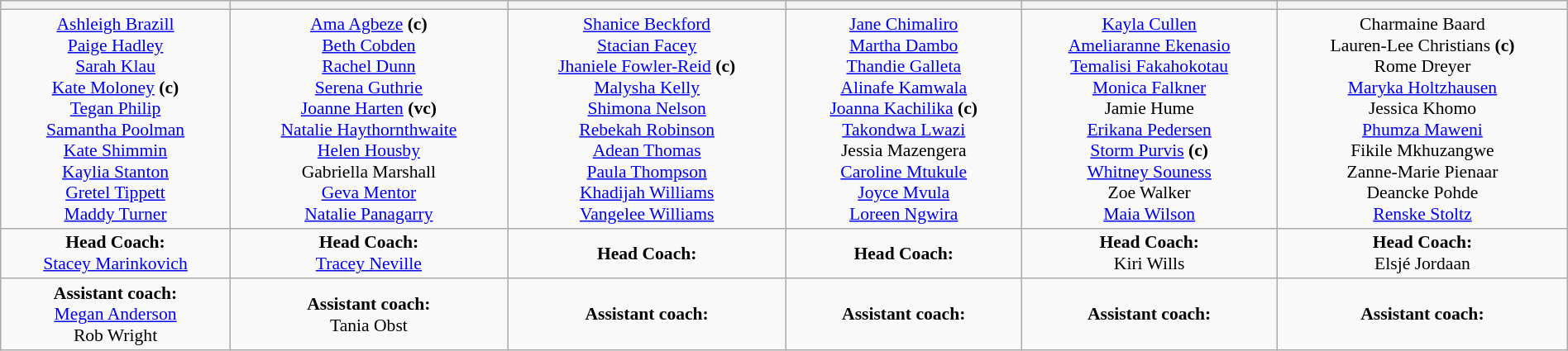<table class=wikitable width=100% style="text-align:center; font-size:90%">
<tr>
<th></th>
<th></th>
<th></th>
<th></th>
<th></th>
<th></th>
</tr>
<tr valign=top>
<td><a href='#'>Ashleigh Brazill</a><br><a href='#'>Paige Hadley</a><br><a href='#'>Sarah Klau</a><br><a href='#'>Kate Moloney</a> <strong>(c)</strong><br><a href='#'>Tegan Philip</a><br><a href='#'>Samantha Poolman</a><br><a href='#'>Kate Shimmin</a><br><a href='#'>Kaylia Stanton</a><br><a href='#'>Gretel Tippett</a><br><a href='#'>Maddy Turner</a></td>
<td><a href='#'>Ama Agbeze</a> <strong>(c)</strong><br><a href='#'>Beth Cobden</a><br><a href='#'>Rachel Dunn</a><br><a href='#'>Serena Guthrie</a><br><a href='#'>Joanne Harten</a> <strong>(vc)</strong><br><a href='#'>Natalie Haythornthwaite</a><br><a href='#'>Helen Housby</a><br>Gabriella Marshall<br><a href='#'>Geva Mentor</a><br><a href='#'>Natalie Panagarry</a></td>
<td><a href='#'>Shanice Beckford</a><br><a href='#'>Stacian Facey</a><br><a href='#'>Jhaniele Fowler-Reid</a> <strong>(c)</strong><br><a href='#'>Malysha Kelly</a><br><a href='#'>Shimona Nelson</a><br><a href='#'>Rebekah Robinson</a><br><a href='#'>Adean Thomas</a><br><a href='#'>Paula Thompson</a><br><a href='#'>Khadijah Williams</a><br><a href='#'>Vangelee Williams</a></td>
<td><a href='#'>Jane Chimaliro</a><br><a href='#'>Martha Dambo</a><br><a href='#'>Thandie Galleta</a><br><a href='#'>Alinafe Kamwala</a><br><a href='#'>Joanna Kachilika</a> <strong>(c)</strong><br><a href='#'>Takondwa Lwazi</a><br>Jessia Mazengera<br><a href='#'>Caroline Mtukule</a><br><a href='#'>Joyce Mvula</a><br><a href='#'>Loreen Ngwira</a></td>
<td><a href='#'>Kayla Cullen</a><br><a href='#'>Ameliaranne Ekenasio</a><br><a href='#'>Temalisi Fakahokotau</a><br><a href='#'>Monica Falkner</a><br>Jamie Hume<br><a href='#'>Erikana Pedersen</a><br><a href='#'>Storm Purvis</a> <strong>(c)</strong><br><a href='#'>Whitney Souness</a><br>Zoe Walker<br><a href='#'>Maia Wilson</a></td>
<td>Charmaine Baard<br>Lauren-Lee Christians <strong>(c)</strong><br>Rome Dreyer<br><a href='#'>Maryka Holtzhausen</a><br>Jessica Khomo<br><a href='#'>Phumza Maweni</a><br>Fikile Mkhuzangwe<br>Zanne-Marie Pienaar<br>Deancke Pohde<br><a href='#'>Renske Stoltz</a></td>
</tr>
<tr>
<td> <strong>Head Coach:</strong><br><a href='#'>Stacey Marinkovich</a></td>
<td> <strong>Head Coach:</strong><br><a href='#'>Tracey Neville</a></td>
<td> <strong>Head Coach:</strong><br></td>
<td> <strong>Head Coach:</strong><br></td>
<td> <strong>Head Coach:</strong><br>Kiri Wills</td>
<td> <strong>Head Coach:</strong><br>Elsjé Jordaan</td>
</tr>
<tr>
<td> <strong>Assistant coach:</strong><br><a href='#'>Megan Anderson</a><br>Rob Wright</td>
<td> <strong>Assistant coach:</strong><br>Tania Obst</td>
<td> <strong>Assistant coach:</strong><br></td>
<td> <strong>Assistant coach:</strong><br></td>
<td> <strong>Assistant coach:</strong><br></td>
<td> <strong>Assistant coach:</strong><br></td>
</tr>
</table>
